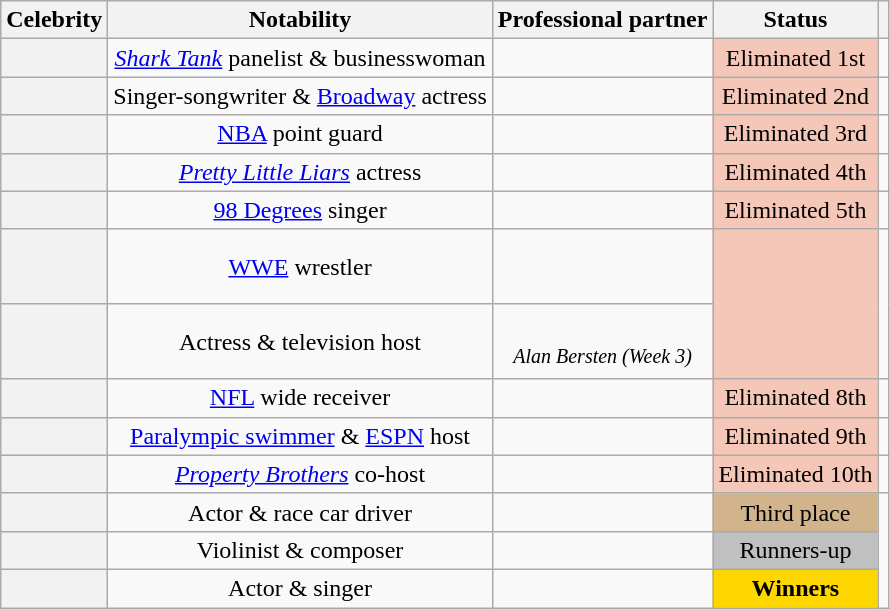<table class="wikitable sortable" style="text-align:center;">
<tr>
<th scope="col">Celebrity</th>
<th scope="col" class="unsortable">Notability</th>
<th scope="col">Professional partner</th>
<th scope="col">Status</th>
<th scope="col" class="unsortable"></th>
</tr>
<tr>
<th scope="row"></th>
<td><em><a href='#'>Shark Tank</a></em> panelist & businesswoman</td>
<td></td>
<td style="background:#f4c7b8;">Eliminated 1st<br></td>
<td></td>
</tr>
<tr>
<th scope="row"></th>
<td>Singer-songwriter & <a href='#'>Broadway</a> actress</td>
<td></td>
<td style="background:#f4c7b8;">Eliminated 2nd<br></td>
<td></td>
</tr>
<tr>
<th scope="row"></th>
<td><a href='#'>NBA</a> point guard</td>
<td></td>
<td style="background:#f4c7b8;">Eliminated 3rd<br></td>
<td></td>
</tr>
<tr>
<th scope="row"></th>
<td><em><a href='#'>Pretty Little Liars</a></em> actress</td>
<td></td>
<td style="background:#f4c7b8;">Eliminated 4th<br></td>
<td></td>
</tr>
<tr>
<th scope="row"></th>
<td><a href='#'>98 Degrees</a> singer</td>
<td></td>
<td style="background:#f4c7b8;">Eliminated 5th<br></td>
<td></td>
</tr>
<tr style="height:50px">
<th scope="row"></th>
<td><a href='#'>WWE</a> wrestler</td>
<td></td>
<td style="background:#f4c7b8;" rowspan=2><br></td>
<td rowspan=2></td>
</tr>
<tr style="height:50px">
<th scope="row"></th>
<td>Actress & television host</td>
<td><br><em><small>Alan Bersten (Week 3)</small></em></td>
</tr>
<tr>
<th scope="row"></th>
<td><a href='#'>NFL</a> wide receiver</td>
<td></td>
<td style="background:#f4c7b8;">Eliminated 8th<br></td>
<td></td>
</tr>
<tr>
<th scope="row"></th>
<td><a href='#'>Paralympic swimmer</a> & <a href='#'>ESPN</a> host</td>
<td></td>
<td style="background:#f4c7b8;">Eliminated 9th<br></td>
<td></td>
</tr>
<tr>
<th scope="row"></th>
<td><em><a href='#'>Property Brothers</a></em> co-host</td>
<td></td>
<td style="background:#f4c7b8;">Eliminated 10th<br></td>
<td></td>
</tr>
<tr>
<th scope="row"></th>
<td>Actor & race car driver</td>
<td></td>
<td style="background:tan;">Third place<br></td>
<td rowspan=3></td>
</tr>
<tr>
<th scope="row"></th>
<td>Violinist & composer</td>
<td></td>
<td style="background:silver;">Runners-up<br></td>
</tr>
<tr>
<th scope="row"></th>
<td>Actor & singer</td>
<td></td>
<td style="background:gold;"><strong>Winners</strong><br></td>
</tr>
</table>
